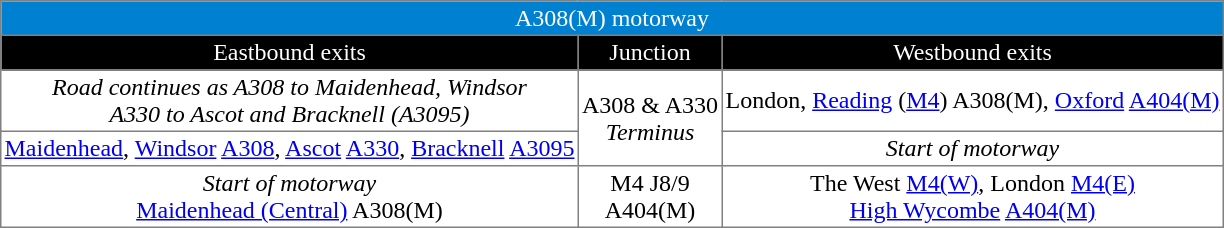<table border=1 cellpadding=2 style="margin-left:1em; margin-bottom: 1em; border-collapse: collapse; ">
<tr align="center" bgcolor="0080d0" style="color: white;">
<td colspan="3">A308(M) motorway</td>
</tr>
<tr align="center" bgcolor="000000" style="color: white">
<td>Eastbound exits</td>
<td>Junction</td>
<td>Westbound exits</td>
</tr>
<tr align="center">
<td><em>Road continues as A308 to Maidenhead, Windsor <br> A330 to Ascot and Bracknell (A3095)</em></td>
<td rowspan="2">A308 & A330 <br><em>Terminus</em></td>
<td>London, <a href='#'>Reading</a> (<a href='#'>M4</a>) A308(M), <a href='#'>Oxford</a> <a href='#'>A404(M)</a></td>
</tr>
<tr align="center">
<td><a href='#'>Maidenhead</a>, <a href='#'>Windsor</a> <a href='#'>A308</a>, <a href='#'>Ascot</a> <a href='#'>A330</a>, <a href='#'>Bracknell</a> <a href='#'>A3095</a></td>
<td><em>Start of motorway</em></td>
</tr>
<tr align="center">
<td><em>Start of motorway</em> <br> <a href='#'>Maidenhead (Central)</a> A308(M)</td>
<td>M4 J8/9 <br> A404(M)</td>
<td>The West <a href='#'>M4(W)</a>, London <a href='#'>M4(E)</a> <br> <a href='#'>High Wycombe</a> <a href='#'>A404(M)</a></td>
</tr>
</table>
